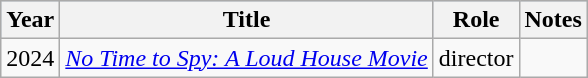<table class="wikitable">
<tr style="background:#b0c4de; text-align:center;">
<th>Year</th>
<th>Title</th>
<th>Role</th>
<th>Notes</th>
</tr>
<tr>
<td>2024</td>
<td><em><a href='#'>No Time to Spy: A Loud House Movie</a></em></td>
<td>director</td>
<td></td>
</tr>
</table>
